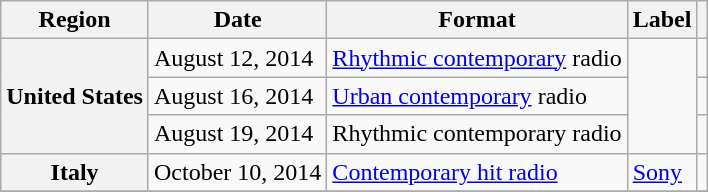<table class="wikitable plainrowheaders">
<tr>
<th scope="col">Region</th>
<th scope="col">Date</th>
<th scope="col">Format</th>
<th scope="col">Label</th>
<th scope="col"></th>
</tr>
<tr>
<th scope="row" rowspan="3">United States</th>
<td>August 12, 2014</td>
<td><a href='#'>Rhythmic contemporary</a> radio<br></td>
<td rowspan="3"></td>
<td></td>
</tr>
<tr>
<td>August 16, 2014</td>
<td><a href='#'>Urban contemporary</a> radio<br></td>
<td></td>
</tr>
<tr>
<td>August 19, 2014</td>
<td>Rhythmic contemporary radio</td>
<td></td>
</tr>
<tr>
<th scope="row">Italy</th>
<td>October 10, 2014</td>
<td><a href='#'>Contemporary hit radio</a><br></td>
<td><a href='#'>Sony</a></td>
<td></td>
</tr>
<tr>
</tr>
</table>
